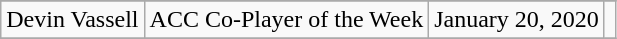<table class="wikitable sortable sortable" style="text-align: center">
<tr align=center>
</tr>
<tr>
<td>Devin Vassell</td>
<td>ACC Co-Player of the Week</td>
<td>January 20, 2020</td>
<td></td>
</tr>
<tr>
</tr>
</table>
